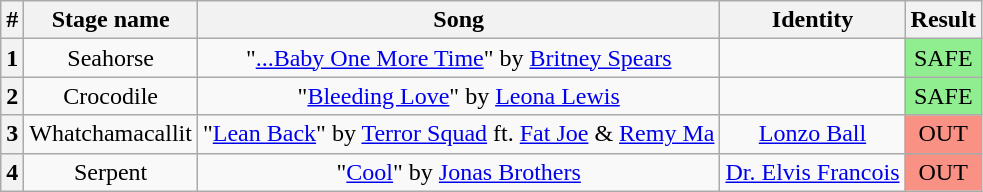<table class="wikitable plainrowheaders" style="text-align: center;">
<tr>
<th>#</th>
<th>Stage name</th>
<th>Song</th>
<th>Identity</th>
<th colspan=2>Result</th>
</tr>
<tr>
<th>1</th>
<td>Seahorse</td>
<td>"<a href='#'>...Baby One More Time</a>" by <a href='#'>Britney Spears</a></td>
<td></td>
<td bgcolor=lightgreen>SAFE</td>
</tr>
<tr>
<th>2</th>
<td>Crocodile</td>
<td>"<a href='#'>Bleeding Love</a>" by <a href='#'>Leona Lewis</a></td>
<td></td>
<td bgcolor=lightgreen>SAFE</td>
</tr>
<tr>
<th>3</th>
<td>Whatchamacallit</td>
<td>"<a href='#'>Lean Back</a>" by <a href='#'>Terror Squad</a> ft. <a href='#'>Fat Joe</a> & <a href='#'>Remy Ma</a></td>
<td><a href='#'>Lonzo Ball</a></td>
<td bgcolor=#F99185>OUT</td>
</tr>
<tr>
<th>4</th>
<td>Serpent</td>
<td>"<a href='#'>Cool</a>" by <a href='#'>Jonas Brothers</a></td>
<td><a href='#'>Dr. Elvis Francois</a></td>
<td bgcolor=#F99185>OUT</td>
</tr>
</table>
